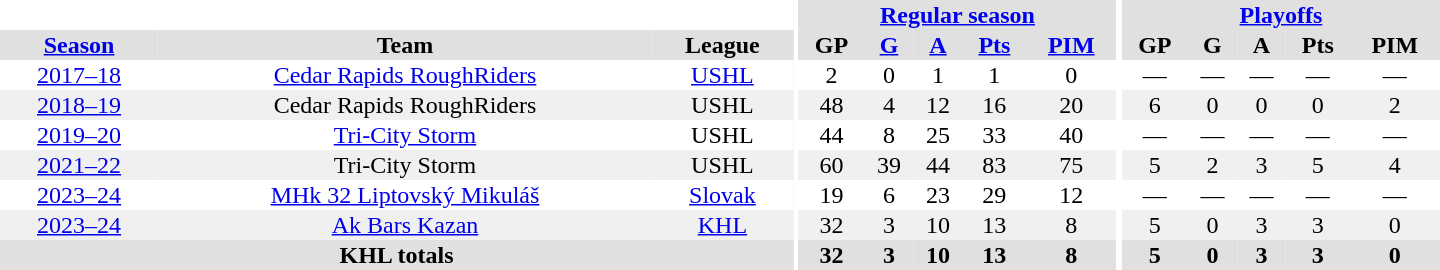<table border="0" cellpadding="1" cellspacing="0" style="text-align:center; width:60em">
<tr bgcolor="#e0e0e0">
<th colspan="3" bgcolor="#ffffff"></th>
<th rowspan="100" bgcolor="#ffffff"></th>
<th colspan="5"><a href='#'>Regular season</a></th>
<th rowspan="100" bgcolor="#ffffff"></th>
<th colspan="5"><a href='#'>Playoffs</a></th>
</tr>
<tr bgcolor="#e0e0e0">
<th><a href='#'>Season</a></th>
<th>Team</th>
<th>League</th>
<th>GP</th>
<th><a href='#'>G</a></th>
<th><a href='#'>A</a></th>
<th><a href='#'>Pts</a></th>
<th><a href='#'>PIM</a></th>
<th>GP</th>
<th>G</th>
<th>A</th>
<th>Pts</th>
<th>PIM</th>
</tr>
<tr>
<td><a href='#'>2017–18</a></td>
<td><a href='#'>Cedar Rapids RoughRiders</a></td>
<td><a href='#'>USHL</a></td>
<td>2</td>
<td>0</td>
<td>1</td>
<td>1</td>
<td>0</td>
<td>—</td>
<td>—</td>
<td>—</td>
<td>—</td>
<td>—</td>
</tr>
<tr bgcolor="#f0f0f0">
<td><a href='#'>2018–19</a></td>
<td>Cedar Rapids RoughRiders</td>
<td>USHL</td>
<td>48</td>
<td>4</td>
<td>12</td>
<td>16</td>
<td>20</td>
<td>6</td>
<td>0</td>
<td>0</td>
<td>0</td>
<td>2</td>
</tr>
<tr>
<td><a href='#'>2019–20</a></td>
<td><a href='#'>Tri-City Storm</a></td>
<td>USHL</td>
<td>44</td>
<td>8</td>
<td>25</td>
<td>33</td>
<td>40</td>
<td>—</td>
<td>—</td>
<td>—</td>
<td>—</td>
<td>—</td>
</tr>
<tr bgcolor="#f0f0f0">
<td><a href='#'>2021–22</a></td>
<td>Tri-City Storm</td>
<td>USHL</td>
<td>60</td>
<td>39</td>
<td>44</td>
<td>83</td>
<td>75</td>
<td>5</td>
<td>2</td>
<td>3</td>
<td>5</td>
<td>4</td>
</tr>
<tr>
<td><a href='#'>2023–24</a></td>
<td><a href='#'>MHk 32 Liptovský Mikuláš</a></td>
<td><a href='#'>Slovak</a></td>
<td>19</td>
<td>6</td>
<td>23</td>
<td>29</td>
<td>12</td>
<td>—</td>
<td>—</td>
<td>—</td>
<td>—</td>
<td>—</td>
</tr>
<tr bgcolor="#f0f0f0">
<td><a href='#'>2023–24</a></td>
<td><a href='#'>Ak Bars Kazan</a></td>
<td><a href='#'>KHL</a></td>
<td>32</td>
<td>3</td>
<td>10</td>
<td>13</td>
<td>8</td>
<td>5</td>
<td>0</td>
<td>3</td>
<td>3</td>
<td>0</td>
</tr>
<tr bgcolor="#e0e0e0">
<th colspan="3">KHL totals</th>
<th>32</th>
<th>3</th>
<th>10</th>
<th>13</th>
<th>8</th>
<th>5</th>
<th>0</th>
<th>3</th>
<th>3</th>
<th>0</th>
</tr>
</table>
